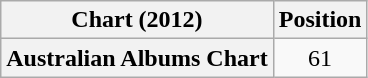<table class="wikitable plainrowheaders">
<tr>
<th scope="col">Chart (2012)</th>
<th scope="col">Position</th>
</tr>
<tr>
<th scope="row">Australian Albums Chart</th>
<td style="text-align:center;">61</td>
</tr>
</table>
